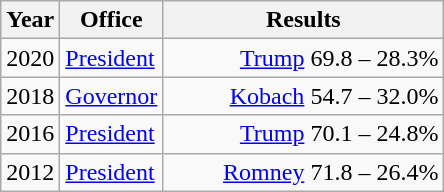<table class=wikitable>
<tr>
<th width="30">Year</th>
<th width="60">Office</th>
<th width="180">Results</th>
</tr>
<tr>
<td>2020</td>
<td><a href='#'>President</a></td>
<td align="right" ><a href='#'>Trump</a> 69.8 – 28.3%</td>
</tr>
<tr>
<td>2018</td>
<td><a href='#'>Governor</a></td>
<td align="right" ><a href='#'>Kobach</a> 54.7 – 32.0%</td>
</tr>
<tr>
<td>2016</td>
<td><a href='#'>President</a></td>
<td align="right" ><a href='#'>Trump</a> 70.1 – 24.8%</td>
</tr>
<tr>
<td>2012</td>
<td><a href='#'>President</a></td>
<td align="right" ><a href='#'>Romney</a> 71.8 – 26.4%</td>
</tr>
</table>
